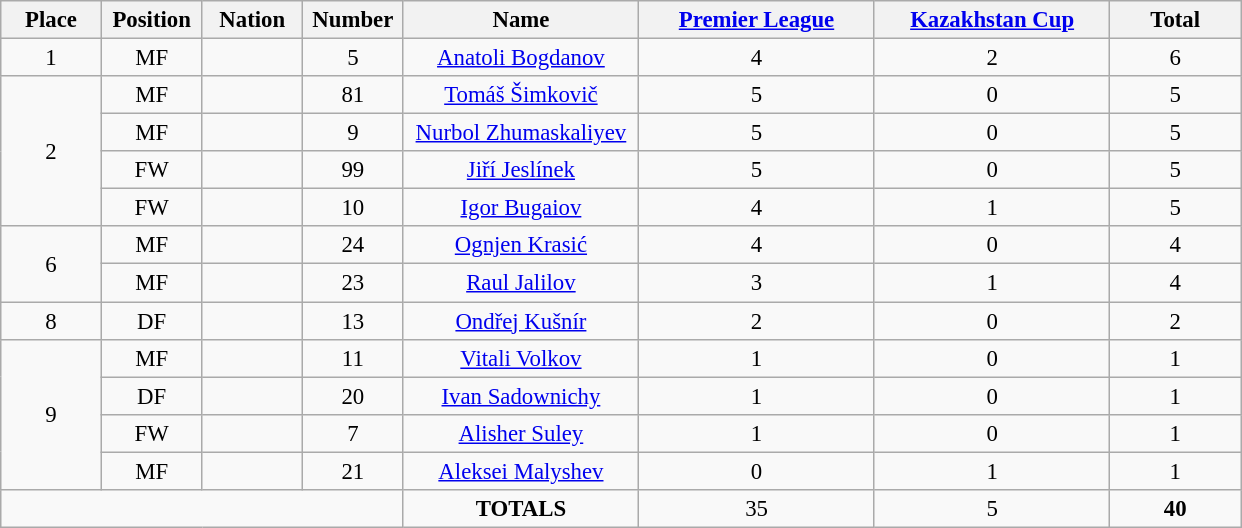<table class="wikitable" style="font-size: 95%; text-align: center;">
<tr>
<th width=60>Place</th>
<th width=60>Position</th>
<th width=60>Nation</th>
<th width=60>Number</th>
<th width=150>Name</th>
<th width=150><a href='#'>Premier League</a></th>
<th width=150><a href='#'>Kazakhstan Cup</a></th>
<th width=80><strong>Total</strong></th>
</tr>
<tr>
<td>1</td>
<td>MF</td>
<td></td>
<td>5</td>
<td><a href='#'>Anatoli Bogdanov</a></td>
<td>4</td>
<td>2</td>
<td>6</td>
</tr>
<tr>
<td rowspan="4">2</td>
<td>MF</td>
<td></td>
<td>81</td>
<td><a href='#'>Tomáš Šimkovič</a></td>
<td>5</td>
<td>0</td>
<td>5</td>
</tr>
<tr>
<td>MF</td>
<td></td>
<td>9</td>
<td><a href='#'>Nurbol Zhumaskaliyev</a></td>
<td>5</td>
<td>0</td>
<td>5</td>
</tr>
<tr>
<td>FW</td>
<td></td>
<td>99</td>
<td><a href='#'>Jiří Jeslínek</a></td>
<td>5</td>
<td>0</td>
<td>5</td>
</tr>
<tr>
<td>FW</td>
<td></td>
<td>10</td>
<td><a href='#'>Igor Bugaiov</a></td>
<td>4</td>
<td>1</td>
<td>5</td>
</tr>
<tr>
<td rowspan="2">6</td>
<td>MF</td>
<td></td>
<td>24</td>
<td><a href='#'>Ognjen Krasić</a></td>
<td>4</td>
<td>0</td>
<td>4</td>
</tr>
<tr>
<td>MF</td>
<td></td>
<td>23</td>
<td><a href='#'>Raul Jalilov</a></td>
<td>3</td>
<td>1</td>
<td>4</td>
</tr>
<tr>
<td>8</td>
<td>DF</td>
<td></td>
<td>13</td>
<td><a href='#'>Ondřej Kušnír</a></td>
<td>2</td>
<td>0</td>
<td>2</td>
</tr>
<tr>
<td rowspan="4">9</td>
<td>MF</td>
<td></td>
<td>11</td>
<td><a href='#'>Vitali Volkov</a></td>
<td>1</td>
<td>0</td>
<td>1</td>
</tr>
<tr>
<td>DF</td>
<td></td>
<td>20</td>
<td><a href='#'>Ivan Sadownichy</a></td>
<td>1</td>
<td>0</td>
<td>1</td>
</tr>
<tr>
<td>FW</td>
<td></td>
<td>7</td>
<td><a href='#'>Alisher Suley</a></td>
<td>1</td>
<td>0</td>
<td>1</td>
</tr>
<tr>
<td>MF</td>
<td></td>
<td>21</td>
<td><a href='#'>Aleksei Malyshev</a></td>
<td>0</td>
<td>1</td>
<td>1</td>
</tr>
<tr>
<td colspan="4"></td>
<td><strong>TOTALS</strong></td>
<td>35</td>
<td>5</td>
<td><strong>40</strong></td>
</tr>
</table>
